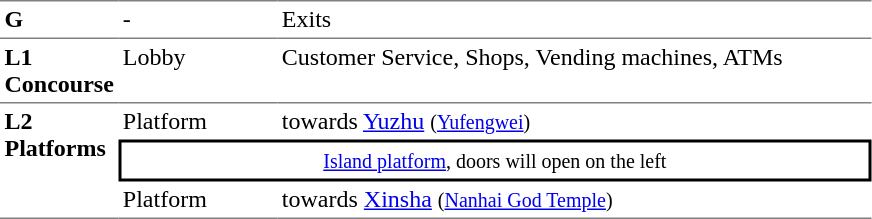<table table border=0 cellspacing=0 cellpadding=3>
<tr>
<td style="border-top:solid 1px gray;" width=50 valign=top><strong>G</strong></td>
<td style="border-top:solid 1px gray;" width=100 valign=top>-</td>
<td style="border-top:solid 1px gray;" width=390 valign=top>Exits</td>
</tr>
<tr>
<td style="border-bottom:solid 1px gray; border-top:solid 1px gray;" valign=top width=50><strong>L1<br>Concourse</strong></td>
<td style="border-bottom:solid 1px gray; border-top:solid 1px gray;" valign=top width=100>Lobby</td>
<td style="border-bottom:solid 1px gray; border-top:solid 1px gray;" valign=top width=390>Customer Service, Shops, Vending machines, ATMs</td>
</tr>
<tr>
<td style="border-bottom:solid 1px gray;" rowspan=3 valign=top><strong>L2<br>Platforms</strong></td>
<td>Platform </td>
<td>  towards <a href='#'>Yuzhu</a> <small>(<a href='#'>Yufengwei</a>)</small></td>
</tr>
<tr>
<td style="border-right:solid 2px black;border-left:solid 2px black;border-top:solid 2px black;border-bottom:solid 2px black;text-align:center;" colspan=2><small><a href='#'>Island platform</a>, doors will open on the left</small></td>
</tr>
<tr>
<td style="border-bottom:solid 1px gray;">Platform </td>
<td style="border-bottom:solid 1px gray;"> towards <a href='#'>Xinsha</a> <small>(<a href='#'>Nanhai God Temple</a>) </small></td>
</tr>
</table>
